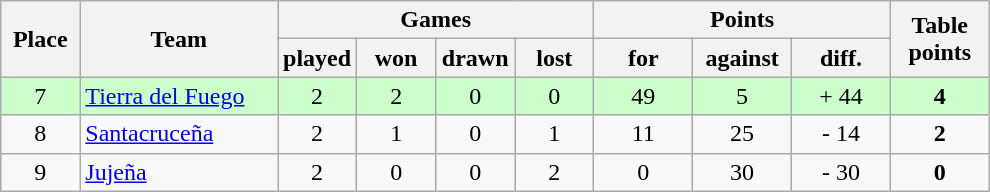<table class="wikitable">
<tr>
<th rowspan=2 width="8%">Place</th>
<th rowspan=2 width="20%">Team</th>
<th colspan=4 width="32%">Games</th>
<th colspan=3 width="30%">Points</th>
<th rowspan=2 width="10%">Table<br>points</th>
</tr>
<tr>
<th width="8%">played</th>
<th width="8%">won</th>
<th width="8%">drawn</th>
<th width="8%">lost</th>
<th width="10%">for</th>
<th width="10%">against</th>
<th width="10%">diff.</th>
</tr>
<tr align=center style="background: #CCFFCC;">
<td>7</td>
<td align=left><a href='#'>Tierra del Fuego</a></td>
<td>2</td>
<td>2</td>
<td>0</td>
<td>0</td>
<td>49</td>
<td>5</td>
<td>+ 44</td>
<td><strong>4</strong></td>
</tr>
<tr align=center>
<td>8</td>
<td align=left><a href='#'>Santacruceña</a></td>
<td>2</td>
<td>1</td>
<td>0</td>
<td>1</td>
<td>11</td>
<td>25</td>
<td>- 14</td>
<td><strong>2</strong></td>
</tr>
<tr align=center>
<td>9</td>
<td align=left><a href='#'>Jujeña</a></td>
<td>2</td>
<td>0</td>
<td>0</td>
<td>2</td>
<td>0</td>
<td>30</td>
<td>- 30</td>
<td><strong>0</strong></td>
</tr>
</table>
